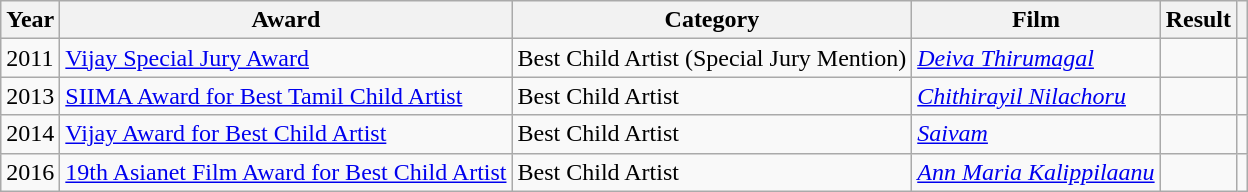<table class="wikitable sortable">
<tr>
<th scope="col">Year</th>
<th scope="col">Award</th>
<th scope="col">Category</th>
<th scope="col">Film</th>
<th scope="col">Result</th>
<th scope="col" class="unsortable"></th>
</tr>
<tr>
<td>2011</td>
<td><a href='#'>Vijay Special Jury Award</a></td>
<td>Best Child Artist (Special Jury Mention)</td>
<td><em><a href='#'>Deiva Thirumagal</a></em></td>
<td></td>
<td></td>
</tr>
<tr>
<td>2013</td>
<td><a href='#'>SIIMA Award for Best Tamil Child Artist</a></td>
<td>Best Child Artist</td>
<td><em><a href='#'>Chithirayil Nilachoru</a></em></td>
<td></td>
<td></td>
</tr>
<tr>
<td>2014</td>
<td><a href='#'>Vijay Award for Best Child Artist</a></td>
<td>Best Child Artist</td>
<td><em><a href='#'>Saivam</a></em></td>
<td></td>
<td></td>
</tr>
<tr>
<td>2016</td>
<td><a href='#'>19th Asianet Film Award for Best Child Artist</a></td>
<td>Best Child Artist</td>
<td><em><a href='#'>Ann Maria Kalippilaanu</a></em></td>
<td></td>
<td></td>
</tr>
</table>
